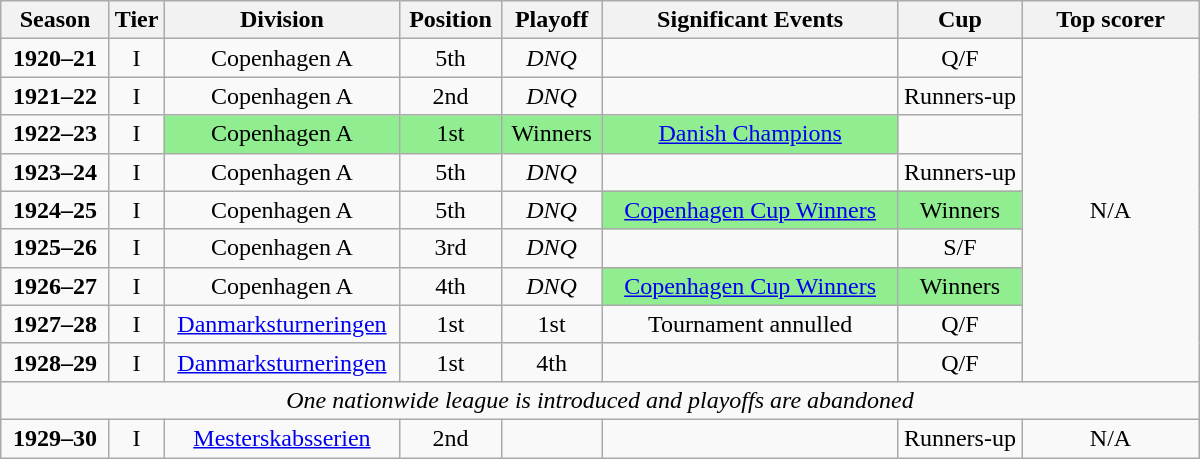<table class="wikitable"  style="text-align:center; width:800px;">
<tr>
<th style="width:65px;">Season</th>
<th style="width:25px;">Tier</th>
<th style="width:150px;">Division</th>
<th style="width:60px;">Position</th>
<th style="width:60px;">Playoff</th>
<th style="width:190px;">Significant Events</th>
<th style="width:75px;">Cup</th>
<th colspan="2" style="width:180px;">Top scorer</th>
</tr>
<tr>
<td><strong>1920–21</strong></td>
<td>I</td>
<td>Copenhagen A</td>
<td>5th</td>
<td><em>DNQ</em></td>
<td></td>
<td>Q/F</td>
<td colspan=2 rowspan=9>N/A</td>
</tr>
<tr>
<td><strong>1921–22</strong></td>
<td>I</td>
<td>Copenhagen A</td>
<td>2nd</td>
<td><em>DNQ</em></td>
<td></td>
<td>Runners-up</td>
</tr>
<tr>
<td><strong>1922–23</strong></td>
<td>I</td>
<td style="background: #90EE90;">Copenhagen A</td>
<td style="background: #90EE90;">1st</td>
<td style="background: #90EE90;">Winners</td>
<td style="background: #90EE90;"><a href='#'>Danish Champions</a></td>
</tr>
<tr>
<td><strong>1923–24</strong></td>
<td>I</td>
<td>Copenhagen A</td>
<td>5th</td>
<td><em>DNQ</em></td>
<td></td>
<td>Runners-up</td>
</tr>
<tr>
<td><strong>1924–25</strong></td>
<td>I</td>
<td>Copenhagen A</td>
<td>5th</td>
<td><em>DNQ</em></td>
<td style="background: #90EE90;"><a href='#'>Copenhagen Cup Winners</a></td>
<td style="background: #90EE90;">Winners</td>
</tr>
<tr>
<td><strong>1925–26</strong></td>
<td>I</td>
<td>Copenhagen A</td>
<td>3rd</td>
<td><em>DNQ</em></td>
<td></td>
<td>S/F</td>
</tr>
<tr>
<td><strong>1926–27</strong></td>
<td>I</td>
<td>Copenhagen A</td>
<td>4th</td>
<td><em>DNQ</em></td>
<td style="background: #90EE90;"><a href='#'>Copenhagen Cup Winners</a></td>
<td style="background: #90EE90;">Winners</td>
</tr>
<tr>
<td><strong>1927–28</strong></td>
<td>I</td>
<td><a href='#'>Danmarksturneringen</a></td>
<td>1st</td>
<td>1st</td>
<td>Tournament annulled</td>
<td>Q/F</td>
</tr>
<tr>
<td><strong>1928–29</strong></td>
<td>I</td>
<td><a href='#'>Danmarksturneringen</a></td>
<td>1st</td>
<td>4th</td>
<td></td>
<td>Q/F</td>
</tr>
<tr>
<td colspan="16" style="text-align:center;"><em>One nationwide league is introduced and playoffs are abandoned</em></td>
</tr>
<tr>
<td><strong>1929–30</strong></td>
<td>I</td>
<td><a href='#'>Mesterskabsserien</a></td>
<td>2nd</td>
<td></td>
<td></td>
<td>Runners-up</td>
<td colspan=2 rowspan=7>N/A</td>
</tr>
</table>
